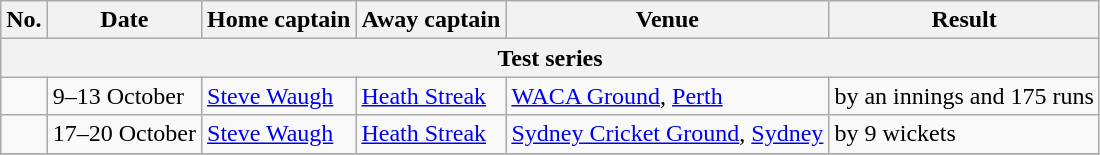<table class="wikitable">
<tr>
<th>No.</th>
<th>Date</th>
<th>Home captain</th>
<th>Away captain</th>
<th>Venue</th>
<th>Result</th>
</tr>
<tr>
<th colspan="6">Test series</th>
</tr>
<tr>
<td></td>
<td>9–13 October</td>
<td><a href='#'>Steve Waugh</a></td>
<td><a href='#'>Heath Streak</a></td>
<td><a href='#'>WACA Ground</a>, <a href='#'>Perth</a></td>
<td> by an innings and 175 runs</td>
</tr>
<tr>
<td></td>
<td>17–20 October</td>
<td><a href='#'>Steve Waugh</a></td>
<td><a href='#'>Heath Streak</a></td>
<td><a href='#'>Sydney Cricket Ground</a>, <a href='#'>Sydney</a></td>
<td> by 9 wickets</td>
</tr>
<tr>
</tr>
</table>
